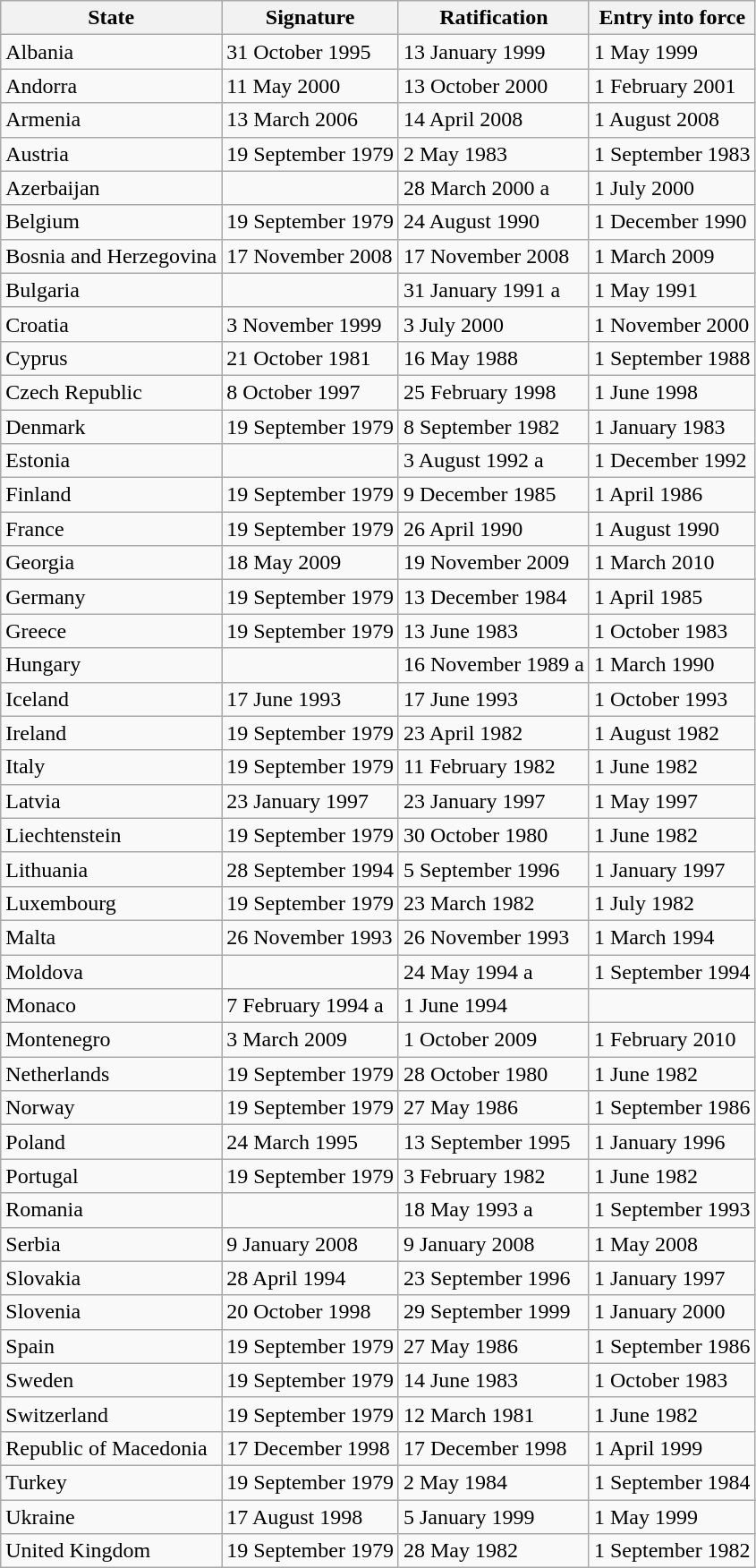<table class="wikitable">
<tr>
<th>State</th>
<th>Signature</th>
<th>Ratification</th>
<th>Entry into force</th>
</tr>
<tr>
<td>Albania</td>
<td>31 October 1995</td>
<td>13 January 1999</td>
<td>1 May 1999</td>
</tr>
<tr>
<td>Andorra</td>
<td>11 May 2000</td>
<td>13 October 2000</td>
<td>1 February 2001</td>
</tr>
<tr>
<td>Armenia</td>
<td>13 March 2006</td>
<td>14 April 2008</td>
<td>1 August 2008</td>
</tr>
<tr>
<td>Austria</td>
<td>19 September 1979</td>
<td>2 May 1983</td>
<td>1 September 1983</td>
</tr>
<tr>
<td>Azerbaijan</td>
<td></td>
<td>28 March 2000 a</td>
<td>1 July 2000</td>
</tr>
<tr>
<td>Belgium</td>
<td>19 September 1979</td>
<td>24 August 1990</td>
<td>1 December 1990</td>
</tr>
<tr>
<td>Bosnia and Herzegovina</td>
<td>17 November 2008</td>
<td>17 November 2008</td>
<td>1 March 2009</td>
</tr>
<tr>
<td>Bulgaria</td>
<td></td>
<td>31 January 1991 a</td>
<td>1 May 1991</td>
</tr>
<tr>
<td>Croatia</td>
<td>3 November 1999</td>
<td>3 July 2000</td>
<td>1 November 2000</td>
</tr>
<tr>
<td>Cyprus</td>
<td>21 October 1981</td>
<td>16 May 1988</td>
<td>1 September 1988</td>
</tr>
<tr>
<td>Czech Republic</td>
<td>8 October 1997</td>
<td>25 February 1998</td>
<td>1 June 1998</td>
</tr>
<tr>
<td>Denmark</td>
<td>19 September 1979</td>
<td>8 September 1982</td>
<td>1 January 1983</td>
</tr>
<tr>
<td>Estonia</td>
<td></td>
<td>3 August 1992 a</td>
<td>1 December 1992</td>
</tr>
<tr>
<td>Finland</td>
<td>19 September 1979</td>
<td>9 December 1985</td>
<td>1 April 1986</td>
</tr>
<tr>
<td>France</td>
<td>19 September 1979</td>
<td>26 April 1990</td>
<td>1 August 1990</td>
</tr>
<tr>
<td>Georgia</td>
<td>18 May 2009</td>
<td>19 November 2009</td>
<td>1 March 2010</td>
</tr>
<tr>
<td>Germany</td>
<td>19 September 1979</td>
<td>13 December 1984</td>
<td>1 April 1985</td>
</tr>
<tr>
<td>Greece</td>
<td>19 September 1979</td>
<td>13 June 1983</td>
<td>1 October 1983</td>
</tr>
<tr>
<td>Hungary</td>
<td></td>
<td>16 November 1989 a</td>
<td>1 March 1990</td>
</tr>
<tr>
<td>Iceland</td>
<td>17 June 1993</td>
<td>17 June 1993</td>
<td>1 October 1993</td>
</tr>
<tr>
<td>Ireland</td>
<td>19 September 1979</td>
<td>23 April 1982</td>
<td>1 August 1982</td>
</tr>
<tr>
<td>Italy</td>
<td>19 September 1979</td>
<td>11 February 1982</td>
<td>1 June 1982</td>
</tr>
<tr>
<td>Latvia</td>
<td>23 January 1997</td>
<td>23 January 1997</td>
<td>1 May 1997</td>
</tr>
<tr>
<td>Liechtenstein</td>
<td>19 September 1979</td>
<td>30 October 1980</td>
<td>1 June 1982</td>
</tr>
<tr>
<td>Lithuania</td>
<td>28 September 1994</td>
<td>5 September 1996</td>
<td>1 January 1997</td>
</tr>
<tr>
<td>Luxembourg</td>
<td>19 September 1979</td>
<td>23 March 1982</td>
<td>1 July 1982</td>
</tr>
<tr>
<td>Malta</td>
<td>26 November 1993</td>
<td>26 November 1993</td>
<td>1 March 1994</td>
</tr>
<tr>
<td>Moldova</td>
<td></td>
<td>24 May 1994 a</td>
<td>1 September 1994</td>
</tr>
<tr>
<td>Monaco</td>
<td>7 February 1994 a</td>
<td>1 June 1994</td>
</tr>
<tr>
<td>Montenegro</td>
<td>3 March 2009</td>
<td>1 October 2009</td>
<td>1 February 2010</td>
</tr>
<tr>
<td>Netherlands</td>
<td>19 September 1979</td>
<td>28 October 1980</td>
<td>1 June 1982</td>
</tr>
<tr>
<td>Norway</td>
<td>19 September 1979</td>
<td>27 May 1986</td>
<td>1 September 1986</td>
</tr>
<tr>
<td>Poland</td>
<td>24 March 1995</td>
<td>13 September 1995</td>
<td>1 January 1996</td>
</tr>
<tr>
<td>Portugal</td>
<td>19 September 1979</td>
<td>3 February 1982</td>
<td>1 June 1982</td>
</tr>
<tr>
<td>Romania</td>
<td></td>
<td>18 May 1993 a</td>
<td>1 September 1993</td>
</tr>
<tr>
<td>Serbia</td>
<td>9 January 2008</td>
<td>9 January 2008</td>
<td>1 May 2008</td>
</tr>
<tr>
<td>Slovakia</td>
<td>28 April 1994</td>
<td>23 September 1996</td>
<td>1 January 1997</td>
</tr>
<tr>
<td>Slovenia</td>
<td>20 October 1998</td>
<td>29 September 1999</td>
<td>1 January 2000</td>
</tr>
<tr>
<td>Spain</td>
<td>19 September 1979</td>
<td>27 May 1986</td>
<td>1 September 1986</td>
</tr>
<tr>
<td>Sweden</td>
<td>19 September 1979</td>
<td>14 June 1983</td>
<td>1 October 1983</td>
</tr>
<tr>
<td>Switzerland</td>
<td>19 September 1979</td>
<td>12 March 1981</td>
<td>1 June 1982</td>
</tr>
<tr>
<td>Republic of Macedonia</td>
<td>17 December 1998</td>
<td>17 December 1998</td>
<td>1 April 1999</td>
</tr>
<tr>
<td>Turkey</td>
<td>19 September 1979</td>
<td>2 May 1984</td>
<td>1 September 1984</td>
</tr>
<tr>
<td>Ukraine</td>
<td>17 August 1998</td>
<td>5 January 1999</td>
<td>1 May 1999</td>
</tr>
<tr>
<td>United Kingdom</td>
<td>19 September 1979</td>
<td>28 May 1982</td>
<td>1 September 1982</td>
</tr>
</table>
